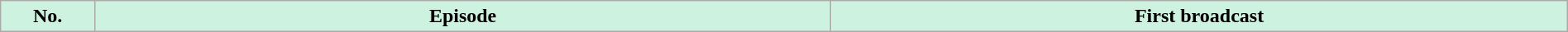<table class="wikitable plainrowheaders" style="width:100%; margin:auto; background:#fff;">
<tr>
<th style="background: #cef2e0; width: 6%;">No.</th>
<th style="background: #cef2e0; width: 47%;">Episode</th>
<th style="background: #cef2e0; width: 47%;">First broadcast<br>



</th>
</tr>
</table>
